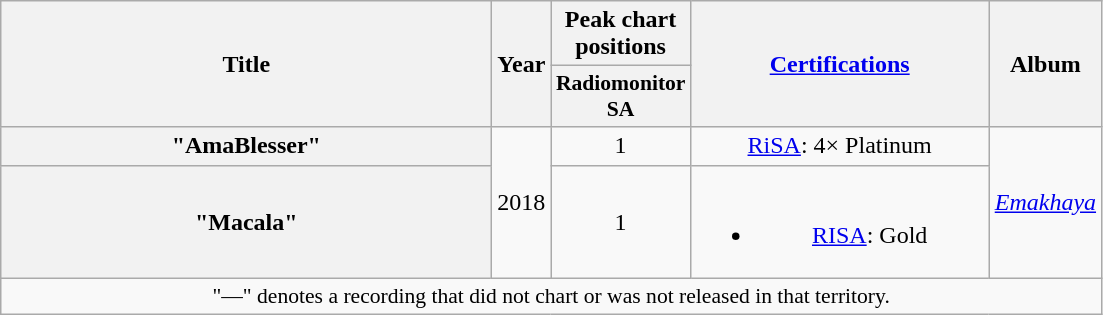<table class="wikitable plainrowheaders" style="text-align:center;">
<tr>
<th rowspan="2" scope="col" style="width:20em;">Title</th>
<th rowspan="2" scope="col">Year</th>
<th colspan="1" scope="col">Peak chart positions</th>
<th rowspan="2" scope="col" style="width:12em;"><a href='#'>Certifications</a></th>
<th rowspan="2" scope="col">Album</th>
</tr>
<tr>
<th style="width:3em;font-size:90%;">Radiomonitor SA</th>
</tr>
<tr>
<th scope="row">"AmaBlesser"</th>
<td rowspan="2">2018</td>
<td>1</td>
<td><a href='#'>RiSA</a>: 4× Platinum</td>
<td rowspan="2"><em><a href='#'>Emakhaya</a></em></td>
</tr>
<tr>
<th scope="row">"Macala"</th>
<td>1</td>
<td><br><ul><li><a href='#'>RISA</a>: Gold</li></ul></td>
</tr>
<tr>
<td colspan="6" style="font-size:90%">"—" denotes a recording that did not chart or was not released in that territory.</td>
</tr>
</table>
